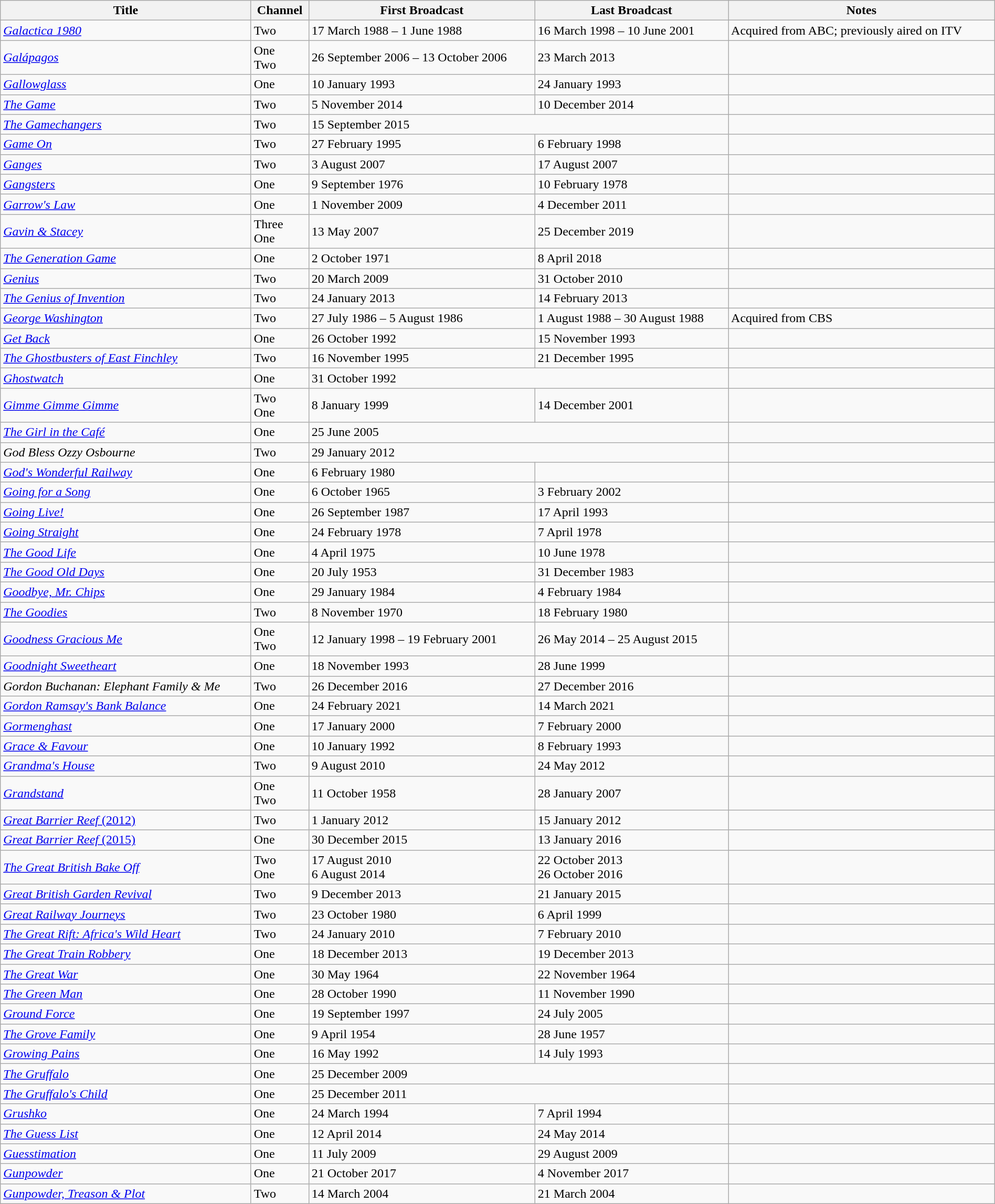<table class="wikitable plainrowheaders sortable" style="width:100%;">
<tr>
<th scope=col>Title</th>
<th scope=col>Channel</th>
<th scope=col>First Broadcast</th>
<th scope=col>Last Broadcast</th>
<th scope=col>Notes</th>
</tr>
<tr>
<td><em><a href='#'>Galactica 1980</a></em></td>
<td>Two</td>
<td>17 March 1988 – 1 June 1988</td>
<td>16 March 1998 – 10 June 2001 </td>
<td>Acquired from ABC; previously aired on ITV</td>
</tr>
<tr>
<td><em><a href='#'>Galápagos</a></em></td>
<td>One <br> Two</td>
<td>26 September 2006 – 13 October 2006</td>
<td>23 March 2013</td>
<td></td>
</tr>
<tr>
<td><em><a href='#'>Gallowglass</a></em></td>
<td>One</td>
<td>10 January 1993</td>
<td>24 January 1993</td>
<td></td>
</tr>
<tr>
<td><em><a href='#'>The Game</a></em></td>
<td>Two</td>
<td>5 November 2014</td>
<td>10 December 2014</td>
<td></td>
</tr>
<tr>
<td><em><a href='#'>The Gamechangers</a></em></td>
<td>Two</td>
<td colspan="2">15 September 2015</td>
<td></td>
</tr>
<tr>
<td><em><a href='#'>Game On</a></em></td>
<td>Two</td>
<td>27 February 1995</td>
<td>6 February 1998</td>
<td></td>
</tr>
<tr>
<td><em><a href='#'>Ganges</a></em></td>
<td>Two</td>
<td>3 August 2007</td>
<td>17 August 2007</td>
<td></td>
</tr>
<tr>
<td><em><a href='#'>Gangsters</a></em></td>
<td>One</td>
<td>9 September 1976</td>
<td>10 February 1978</td>
<td></td>
</tr>
<tr>
<td><em><a href='#'>Garrow's Law</a></em></td>
<td>One</td>
<td>1 November 2009</td>
<td>4 December 2011</td>
<td></td>
</tr>
<tr>
<td><em><a href='#'>Gavin & Stacey</a></em></td>
<td>Three  <br> One </td>
<td>13 May 2007</td>
<td>25 December 2019</td>
<td></td>
</tr>
<tr>
<td><em><a href='#'>The Generation Game</a></em></td>
<td>One</td>
<td>2 October 1971</td>
<td>8 April 2018</td>
<td></td>
</tr>
<tr>
<td><em><a href='#'>Genius</a></em></td>
<td>Two</td>
<td>20 March 2009</td>
<td>31 October 2010</td>
<td></td>
</tr>
<tr>
<td><em><a href='#'>The Genius of Invention</a></em></td>
<td>Two</td>
<td>24 January 2013</td>
<td>14 February 2013</td>
<td></td>
</tr>
<tr>
<td><em><a href='#'>George Washington</a></em></td>
<td>Two</td>
<td>27 July 1986 – 5 August 1986</td>
<td>1 August 1988 – 30 August 1988</td>
<td>Acquired from CBS</td>
</tr>
<tr>
<td><em><a href='#'>Get Back</a></em></td>
<td>One</td>
<td>26 October 1992</td>
<td>15 November 1993</td>
<td></td>
</tr>
<tr>
<td><em><a href='#'>The Ghostbusters of East Finchley</a></em></td>
<td>Two</td>
<td>16 November 1995</td>
<td>21 December 1995</td>
<td></td>
</tr>
<tr>
<td><em><a href='#'>Ghostwatch</a></em></td>
<td>One</td>
<td colspan="2">31 October 1992</td>
<td></td>
</tr>
<tr>
<td><em><a href='#'>Gimme Gimme Gimme</a></em></td>
<td>Two  <br> One </td>
<td>8 January 1999</td>
<td>14 December 2001</td>
<td></td>
</tr>
<tr>
<td><em><a href='#'>The Girl in the Café</a></em></td>
<td>One</td>
<td colspan="2">25 June 2005</td>
<td></td>
</tr>
<tr>
<td><em>God Bless Ozzy Osbourne</em></td>
<td>Two</td>
<td colspan="2">29 January 2012</td>
<td></td>
</tr>
<tr>
<td><em><a href='#'>God's Wonderful Railway</a></em></td>
<td>One</td>
<td>6 February 1980</td>
<td></td>
<td></td>
</tr>
<tr>
<td><em><a href='#'>Going for a Song</a></em></td>
<td>One</td>
<td>6 October 1965</td>
<td>3 February 2002</td>
<td></td>
</tr>
<tr>
<td><em><a href='#'>Going Live!</a></em></td>
<td>One</td>
<td>26 September 1987</td>
<td>17 April 1993</td>
<td></td>
</tr>
<tr>
<td><em><a href='#'>Going Straight</a></em></td>
<td>One</td>
<td>24 February 1978</td>
<td>7 April 1978</td>
<td></td>
</tr>
<tr>
<td><em><a href='#'>The Good Life</a></em></td>
<td>One</td>
<td>4 April 1975</td>
<td>10 June 1978</td>
<td></td>
</tr>
<tr>
<td><em><a href='#'>The Good Old Days</a></em></td>
<td>One</td>
<td>20 July 1953</td>
<td>31 December 1983</td>
<td></td>
</tr>
<tr>
<td><em><a href='#'>Goodbye, Mr. Chips</a></em></td>
<td>One</td>
<td>29 January 1984</td>
<td>4 February 1984</td>
<td></td>
</tr>
<tr>
<td><em><a href='#'>The Goodies</a></em></td>
<td>Two</td>
<td>8 November 1970</td>
<td>18 February 1980</td>
<td></td>
</tr>
<tr>
<td><em><a href='#'>Goodness Gracious Me</a></em></td>
<td>One <br> Two</td>
<td>12 January 1998 – 19 February 2001</td>
<td>26 May 2014 – 25 August 2015</td>
<td></td>
</tr>
<tr>
<td><em><a href='#'>Goodnight Sweetheart</a></em></td>
<td>One</td>
<td>18 November 1993</td>
<td>28 June 1999</td>
<td></td>
</tr>
<tr>
<td><em>Gordon Buchanan: Elephant Family & Me</em></td>
<td>Two</td>
<td>26 December 2016</td>
<td>27 December 2016</td>
<td></td>
</tr>
<tr>
<td><em><a href='#'>Gordon Ramsay's Bank Balance</a></em></td>
<td>One</td>
<td>24 February 2021</td>
<td>14 March 2021</td>
<td></td>
</tr>
<tr>
<td><em><a href='#'>Gormenghast</a></em></td>
<td>One</td>
<td>17 January 2000</td>
<td>7 February 2000</td>
<td></td>
</tr>
<tr>
<td><em><a href='#'>Grace & Favour</a></em></td>
<td>One</td>
<td>10 January 1992</td>
<td>8 February 1993</td>
<td></td>
</tr>
<tr>
<td><em><a href='#'>Grandma's House</a></em></td>
<td>Two</td>
<td>9 August 2010</td>
<td>24 May 2012</td>
<td></td>
</tr>
<tr>
<td><em><a href='#'>Grandstand</a></em></td>
<td>One <br> Two</td>
<td>11 October 1958</td>
<td>28 January 2007</td>
<td></td>
</tr>
<tr>
<td><a href='#'><em>Great Barrier Reef</em> (2012)</a></td>
<td>Two</td>
<td>1 January 2012</td>
<td>15 January 2012</td>
<td></td>
</tr>
<tr>
<td><a href='#'><em>Great Barrier Reef</em> (2015)</a></td>
<td>One</td>
<td>30 December 2015</td>
<td>13 January 2016</td>
<td></td>
</tr>
<tr>
<td><em><a href='#'>The Great British Bake Off</a></em></td>
<td>Two <br> One</td>
<td>17 August 2010 <br> 6 August 2014</td>
<td>22 October 2013 <br> 26 October 2016</td>
<td></td>
</tr>
<tr>
<td><em><a href='#'>Great British Garden Revival</a></em></td>
<td>Two</td>
<td>9 December 2013</td>
<td>21 January 2015</td>
<td></td>
</tr>
<tr>
<td><em><a href='#'>Great Railway Journeys</a></em></td>
<td>Two</td>
<td>23 October 1980</td>
<td>6 April 1999</td>
<td></td>
</tr>
<tr>
<td><em><a href='#'>The Great Rift: Africa's Wild Heart</a></em></td>
<td>Two</td>
<td>24 January 2010</td>
<td>7 February 2010</td>
<td></td>
</tr>
<tr>
<td><em><a href='#'>The Great Train Robbery</a></em></td>
<td>One</td>
<td>18 December 2013</td>
<td>19 December 2013</td>
<td></td>
</tr>
<tr>
<td><em><a href='#'>The Great War</a></em></td>
<td>One</td>
<td>30 May 1964</td>
<td>22 November 1964</td>
<td></td>
</tr>
<tr>
<td><em><a href='#'>The Green Man</a></em></td>
<td>One</td>
<td>28 October 1990</td>
<td>11 November 1990</td>
<td></td>
</tr>
<tr>
<td><em><a href='#'>Ground Force</a></em></td>
<td>One</td>
<td>19 September 1997</td>
<td>24 July 2005</td>
<td></td>
</tr>
<tr>
<td><em><a href='#'>The Grove Family</a></em></td>
<td>One</td>
<td>9 April 1954</td>
<td>28 June 1957</td>
<td></td>
</tr>
<tr>
<td><em><a href='#'>Growing Pains</a></em></td>
<td>One</td>
<td>16 May 1992</td>
<td>14 July 1993</td>
<td></td>
</tr>
<tr>
<td><em><a href='#'>The Gruffalo</a></em></td>
<td>One</td>
<td colspan="2">25 December 2009</td>
<td></td>
</tr>
<tr>
<td><em><a href='#'>The Gruffalo's Child</a></em></td>
<td>One</td>
<td colspan="2">25 December 2011</td>
<td></td>
</tr>
<tr>
<td><em><a href='#'>Grushko</a></em></td>
<td>One</td>
<td>24 March 1994</td>
<td>7 April 1994</td>
<td></td>
</tr>
<tr>
<td><em><a href='#'>The Guess List</a></em></td>
<td>One</td>
<td>12 April 2014</td>
<td>24 May 2014</td>
<td></td>
</tr>
<tr>
<td><em><a href='#'>Guesstimation</a></em></td>
<td>One</td>
<td>11 July 2009</td>
<td>29 August 2009</td>
<td></td>
</tr>
<tr>
<td><em><a href='#'>Gunpowder</a></em></td>
<td>One</td>
<td>21 October 2017</td>
<td>4 November 2017</td>
<td></td>
</tr>
<tr>
<td><em><a href='#'>Gunpowder, Treason & Plot</a></em></td>
<td>Two</td>
<td>14 March 2004</td>
<td>21 March 2004</td>
<td></td>
</tr>
</table>
